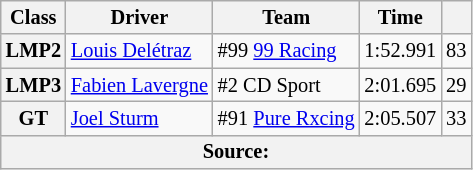<table class="wikitable" style="font-size:85%;">
<tr>
<th>Class</th>
<th>Driver</th>
<th>Team</th>
<th>Time</th>
<th></th>
</tr>
<tr>
<th>LMP2</th>
<td> <a href='#'>Louis Delétraz</a></td>
<td> #99 <a href='#'>99 Racing</a></td>
<td>1:52.991</td>
<td align="center">83</td>
</tr>
<tr>
<th>LMP3</th>
<td> <a href='#'>Fabien Lavergne</a></td>
<td> #2 CD Sport</td>
<td>2:01.695</td>
<td align="center">29</td>
</tr>
<tr>
<th>GT</th>
<td> <a href='#'>Joel Sturm</a></td>
<td> #91 <a href='#'>Pure Rxcing</a></td>
<td>2:05.507</td>
<td align="center">33</td>
</tr>
<tr>
<th colspan="5">Source:</th>
</tr>
</table>
